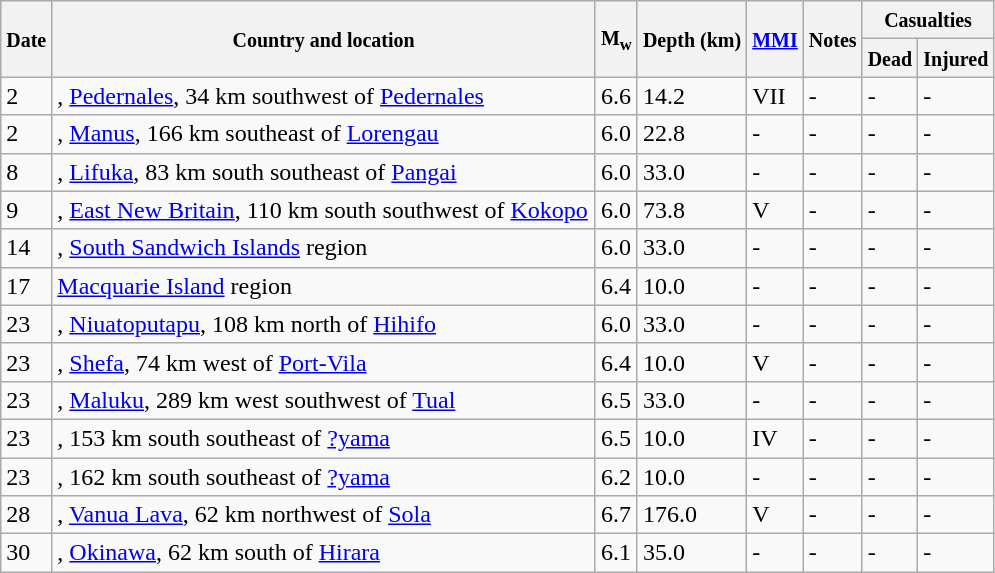<table class="wikitable sortable" style="border:1px black; margin-left:1em;">
<tr>
<th rowspan="2"><small>Date</small></th>
<th rowspan="2" style="width: 355px"><small>Country and location</small></th>
<th rowspan="2"><small>M<sub>w</sub></small></th>
<th rowspan="2"><small>Depth (km)</small></th>
<th rowspan="2"><small><a href='#'>MMI</a></small></th>
<th rowspan="2" class="unsortable"><small>Notes</small></th>
<th colspan="2"><small>Casualties</small></th>
</tr>
<tr>
<th><small>Dead</small></th>
<th><small>Injured</small></th>
</tr>
<tr>
<td>2</td>
<td>, <a href='#'>Pedernales</a>, 34 km southwest of <a href='#'>Pedernales</a></td>
<td>6.6</td>
<td>14.2</td>
<td>VII</td>
<td>-</td>
<td>-</td>
<td>-</td>
</tr>
<tr>
<td>2</td>
<td>, <a href='#'>Manus</a>, 166 km southeast of <a href='#'>Lorengau</a></td>
<td>6.0</td>
<td>22.8</td>
<td>-</td>
<td>-</td>
<td>-</td>
<td>-</td>
</tr>
<tr>
<td>8</td>
<td>, <a href='#'>Lifuka</a>, 83 km south southeast of <a href='#'>Pangai</a></td>
<td>6.0</td>
<td>33.0</td>
<td>-</td>
<td>-</td>
<td>-</td>
<td>-</td>
</tr>
<tr>
<td>9</td>
<td>, <a href='#'>East New Britain</a>, 110 km south southwest of <a href='#'>Kokopo</a></td>
<td>6.0</td>
<td>73.8</td>
<td>V</td>
<td>-</td>
<td>-</td>
<td>-</td>
</tr>
<tr>
<td>14</td>
<td>, <a href='#'>South Sandwich Islands</a> region</td>
<td>6.0</td>
<td>33.0</td>
<td>-</td>
<td>-</td>
<td>-</td>
<td>-</td>
</tr>
<tr>
<td>17</td>
<td><a href='#'>Macquarie Island</a> region</td>
<td>6.4</td>
<td>10.0</td>
<td>-</td>
<td>-</td>
<td>-</td>
<td>-</td>
</tr>
<tr>
<td>23</td>
<td>, <a href='#'>Niuatoputapu</a>, 108 km north of <a href='#'>Hihifo</a></td>
<td>6.0</td>
<td>33.0</td>
<td>-</td>
<td>-</td>
<td>-</td>
<td>-</td>
</tr>
<tr>
<td>23</td>
<td>, <a href='#'>Shefa</a>, 74 km west of <a href='#'>Port-Vila</a></td>
<td>6.4</td>
<td>10.0</td>
<td>V</td>
<td>-</td>
<td>-</td>
<td>-</td>
</tr>
<tr>
<td>23</td>
<td>, <a href='#'>Maluku</a>, 289 km west southwest of <a href='#'>Tual</a></td>
<td>6.5</td>
<td>33.0</td>
<td>-</td>
<td>-</td>
<td>-</td>
<td>-</td>
</tr>
<tr>
<td>23</td>
<td>, 153 km south southeast of <a href='#'>?yama</a></td>
<td>6.5</td>
<td>10.0</td>
<td>IV</td>
<td>-</td>
<td>-</td>
<td>-</td>
</tr>
<tr>
<td>23</td>
<td>, 162 km south southeast of <a href='#'>?yama</a></td>
<td>6.2</td>
<td>10.0</td>
<td>-</td>
<td>-</td>
<td>-</td>
<td>-</td>
</tr>
<tr>
<td>28</td>
<td>, <a href='#'>Vanua Lava</a>, 62 km northwest of <a href='#'>Sola</a></td>
<td>6.7</td>
<td>176.0</td>
<td>V</td>
<td>-</td>
<td>-</td>
<td>-</td>
</tr>
<tr>
<td>30</td>
<td>, <a href='#'>Okinawa</a>, 62 km south of <a href='#'>Hirara</a></td>
<td>6.1</td>
<td>35.0</td>
<td>-</td>
<td>-</td>
<td>-</td>
<td>-</td>
</tr>
<tr>
</tr>
</table>
